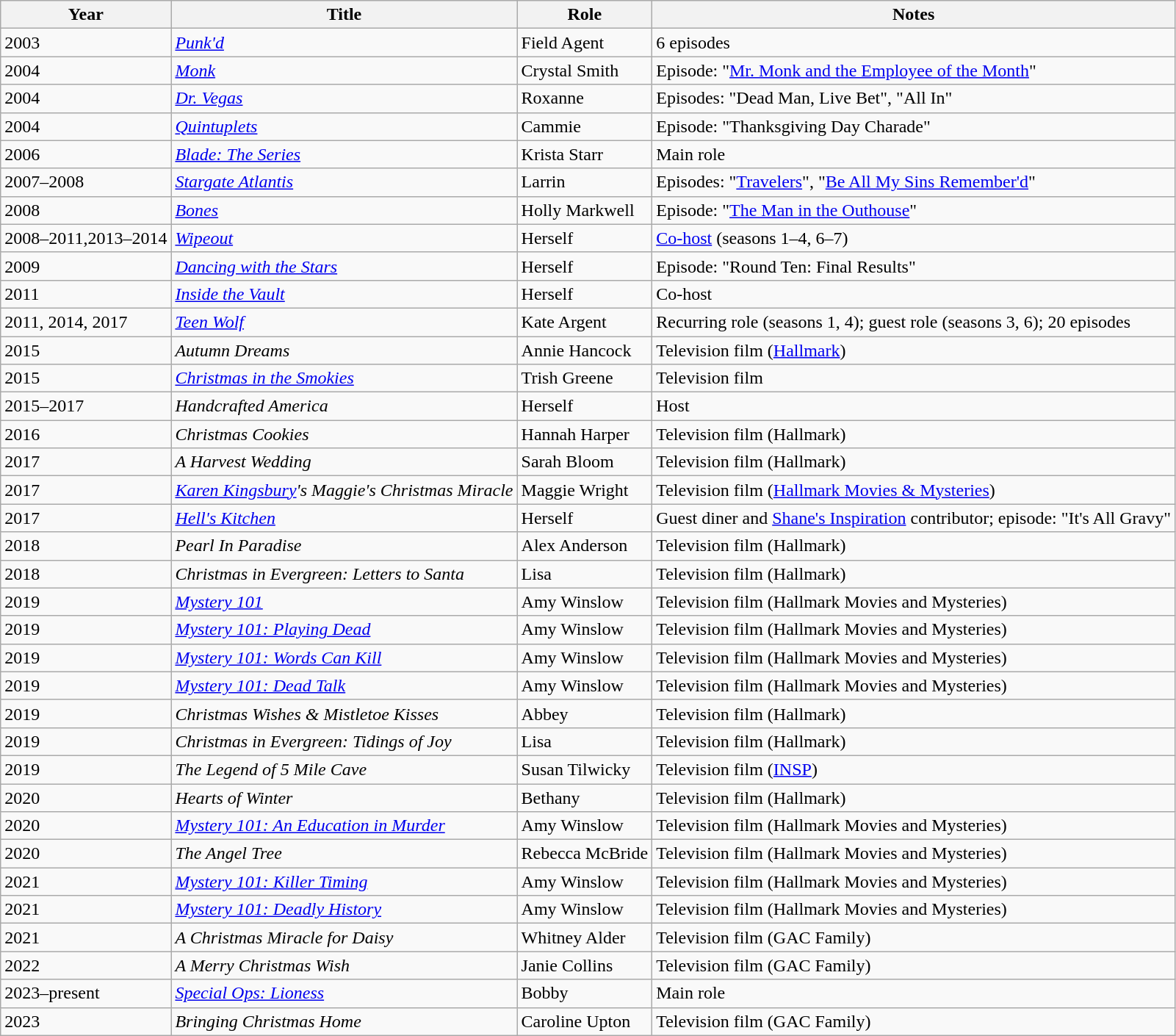<table class="wikitable">
<tr>
<th>Year</th>
<th>Title</th>
<th>Role</th>
<th>Notes</th>
</tr>
<tr>
<td>2003</td>
<td><em><a href='#'>Punk'd</a></em></td>
<td>Field Agent</td>
<td>6 episodes</td>
</tr>
<tr>
<td>2004</td>
<td><em><a href='#'>Monk</a></em></td>
<td>Crystal Smith</td>
<td>Episode: "<a href='#'>Mr. Monk and the Employee of the Month</a>"</td>
</tr>
<tr>
<td>2004</td>
<td><em><a href='#'>Dr. Vegas</a></em></td>
<td>Roxanne</td>
<td>Episodes: "Dead Man, Live Bet", "All In"</td>
</tr>
<tr>
<td>2004</td>
<td><em><a href='#'>Quintuplets</a></em></td>
<td>Cammie</td>
<td>Episode: "Thanksgiving Day Charade"</td>
</tr>
<tr>
<td>2006</td>
<td><em><a href='#'>Blade: The Series</a></em></td>
<td>Krista Starr</td>
<td>Main role</td>
</tr>
<tr>
<td>2007–2008</td>
<td><em><a href='#'>Stargate Atlantis</a></em></td>
<td>Larrin</td>
<td>Episodes: "<a href='#'>Travelers</a>", "<a href='#'>Be All My Sins Remember'd</a>"</td>
</tr>
<tr>
<td>2008</td>
<td><em><a href='#'>Bones</a></em></td>
<td>Holly Markwell</td>
<td>Episode: "<a href='#'>The Man in the Outhouse</a>"</td>
</tr>
<tr>
<td>2008–2011,2013–2014</td>
<td><em><a href='#'>Wipeout</a></em></td>
<td>Herself</td>
<td><a href='#'>Co-host</a> (seasons 1–4, 6–7)</td>
</tr>
<tr>
<td>2009</td>
<td><em><a href='#'>Dancing with the Stars</a></em></td>
<td>Herself</td>
<td>Episode: "Round Ten: Final Results"</td>
</tr>
<tr>
<td>2011</td>
<td><em><a href='#'>Inside the Vault</a></em></td>
<td>Herself</td>
<td>Co-host</td>
</tr>
<tr>
<td>2011, 2014, 2017</td>
<td><em><a href='#'>Teen Wolf</a></em></td>
<td>Kate Argent</td>
<td>Recurring role (seasons 1, 4); guest role (seasons 3, 6); 20 episodes</td>
</tr>
<tr>
<td>2015</td>
<td><em>Autumn Dreams</em></td>
<td>Annie Hancock</td>
<td>Television film (<a href='#'>Hallmark</a>)</td>
</tr>
<tr>
<td>2015</td>
<td><em><a href='#'>Christmas in the Smokies</a></em></td>
<td>Trish Greene</td>
<td>Television film</td>
</tr>
<tr>
<td>2015–2017</td>
<td><em>Handcrafted America</em></td>
<td>Herself</td>
<td>Host</td>
</tr>
<tr>
<td>2016</td>
<td><em>Christmas Cookies</em></td>
<td>Hannah Harper</td>
<td>Television film (Hallmark)</td>
</tr>
<tr>
<td>2017</td>
<td><em>A Harvest Wedding</em></td>
<td>Sarah Bloom</td>
<td>Television film (Hallmark)</td>
</tr>
<tr>
<td>2017</td>
<td><em><a href='#'>Karen Kingsbury</a>'s Maggie's Christmas Miracle</em></td>
<td>Maggie Wright</td>
<td>Television film (<a href='#'>Hallmark Movies & Mysteries</a>)</td>
</tr>
<tr>
<td>2017</td>
<td><em><a href='#'>Hell's Kitchen</a></em></td>
<td>Herself</td>
<td>Guest diner and <a href='#'>Shane's Inspiration</a> contributor; episode: "It's All Gravy"</td>
</tr>
<tr>
<td>2018</td>
<td><em>Pearl In Paradise</em></td>
<td>Alex Anderson</td>
<td>Television film (Hallmark)</td>
</tr>
<tr>
<td>2018</td>
<td><em>Christmas in Evergreen: Letters to Santa</em></td>
<td>Lisa</td>
<td>Television film (Hallmark)</td>
</tr>
<tr>
<td>2019</td>
<td><em><a href='#'>Mystery 101</a></em></td>
<td>Amy Winslow</td>
<td>Television film (Hallmark Movies and Mysteries)</td>
</tr>
<tr>
<td>2019</td>
<td><em><a href='#'>Mystery 101: Playing Dead</a></em></td>
<td>Amy Winslow</td>
<td>Television film (Hallmark Movies and Mysteries)</td>
</tr>
<tr>
<td>2019</td>
<td><em><a href='#'>Mystery 101: Words Can Kill</a></em></td>
<td>Amy Winslow</td>
<td>Television film (Hallmark Movies and Mysteries)</td>
</tr>
<tr>
<td>2019</td>
<td><em><a href='#'>Mystery 101: Dead Talk</a></em></td>
<td>Amy Winslow</td>
<td>Television film (Hallmark Movies and Mysteries)</td>
</tr>
<tr>
<td>2019</td>
<td><em>Christmas Wishes & Mistletoe Kisses</em></td>
<td>Abbey</td>
<td>Television film (Hallmark)</td>
</tr>
<tr>
<td>2019</td>
<td><em>Christmas in Evergreen: Tidings of Joy</em></td>
<td>Lisa</td>
<td>Television film (Hallmark)</td>
</tr>
<tr>
<td>2019</td>
<td><em>The Legend of 5 Mile Cave</em></td>
<td>Susan Tilwicky</td>
<td>Television film (<a href='#'>INSP</a>)</td>
</tr>
<tr>
<td>2020</td>
<td><em>Hearts of Winter</em></td>
<td>Bethany</td>
<td>Television film (Hallmark)</td>
</tr>
<tr>
<td>2020</td>
<td><em><a href='#'>Mystery 101: An Education in Murder</a></em></td>
<td>Amy Winslow</td>
<td>Television film (Hallmark Movies and Mysteries)</td>
</tr>
<tr>
<td>2020</td>
<td><em>The Angel Tree</em></td>
<td>Rebecca McBride</td>
<td>Television film (Hallmark Movies and Mysteries)</td>
</tr>
<tr>
<td>2021</td>
<td><em><a href='#'>Mystery 101: Killer Timing</a></em></td>
<td>Amy Winslow</td>
<td>Television film (Hallmark Movies and Mysteries)</td>
</tr>
<tr>
<td>2021</td>
<td><em><a href='#'>Mystery 101: Deadly History</a></em></td>
<td>Amy Winslow</td>
<td>Television film (Hallmark Movies and Mysteries)</td>
</tr>
<tr>
<td>2021</td>
<td><em>A Christmas Miracle for Daisy</em></td>
<td>Whitney Alder</td>
<td>Television film (GAC Family)</td>
</tr>
<tr>
<td>2022</td>
<td><em>A Merry Christmas Wish</em></td>
<td>Janie Collins</td>
<td>Television film (GAC Family)</td>
</tr>
<tr>
<td>2023–present</td>
<td><em><a href='#'>Special Ops: Lioness</a></em></td>
<td>Bobby</td>
<td>Main role</td>
</tr>
<tr>
<td>2023</td>
<td><em>Bringing Christmas Home</em></td>
<td>Caroline Upton</td>
<td>Television film (GAC Family)</td>
</tr>
</table>
